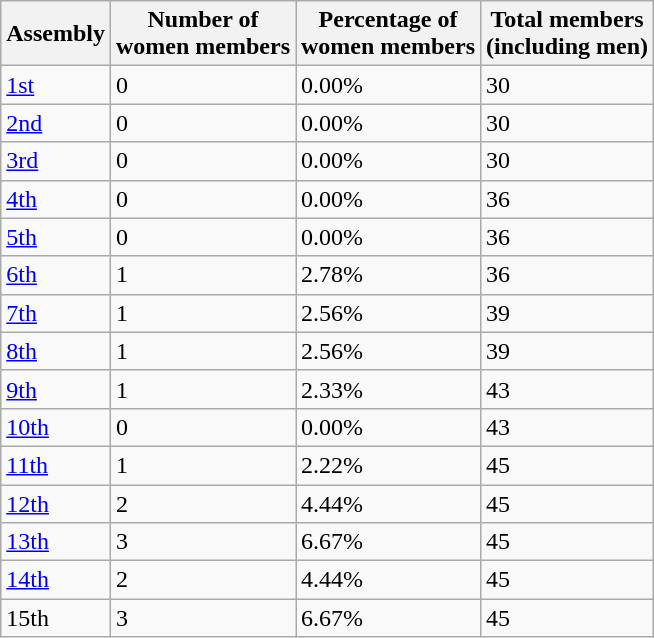<table class=wikitable sortable>
<tr>
<th>Assembly</th>
<th>Number of<br>women members</th>
<th>Percentage of<br>women members</th>
<th>Total members<br>(including men)</th>
</tr>
<tr>
<td><a href='#'>1st</a></td>
<td>0</td>
<td>0.00%</td>
<td>30</td>
</tr>
<tr>
<td><a href='#'>2nd</a></td>
<td>0</td>
<td>0.00%</td>
<td>30</td>
</tr>
<tr>
<td><a href='#'>3rd</a></td>
<td>0</td>
<td>0.00%</td>
<td>30</td>
</tr>
<tr>
<td><a href='#'>4th</a></td>
<td>0</td>
<td>0.00%</td>
<td>36</td>
</tr>
<tr>
<td><a href='#'>5th</a></td>
<td>0</td>
<td>0.00%</td>
<td>36</td>
</tr>
<tr>
<td><a href='#'>6th</a></td>
<td>1</td>
<td>2.78%</td>
<td>36</td>
</tr>
<tr>
<td><a href='#'>7th</a></td>
<td>1</td>
<td>2.56%</td>
<td>39</td>
</tr>
<tr>
<td><a href='#'>8th</a></td>
<td>1</td>
<td>2.56%</td>
<td>39</td>
</tr>
<tr>
<td><a href='#'>9th</a></td>
<td>1</td>
<td>2.33%</td>
<td>43</td>
</tr>
<tr>
<td><a href='#'>10th</a></td>
<td>0</td>
<td>0.00%</td>
<td>43</td>
</tr>
<tr>
<td><a href='#'>11th</a></td>
<td>1</td>
<td>2.22%</td>
<td>45</td>
</tr>
<tr>
<td><a href='#'>12th</a></td>
<td>2</td>
<td>4.44%</td>
<td>45</td>
</tr>
<tr>
<td><a href='#'>13th</a></td>
<td>3</td>
<td>6.67%</td>
<td>45</td>
</tr>
<tr>
<td><a href='#'>14th</a></td>
<td>2</td>
<td>4.44%</td>
<td>45</td>
</tr>
<tr>
<td>15th</td>
<td>3</td>
<td>6.67%</td>
<td>45</td>
</tr>
</table>
